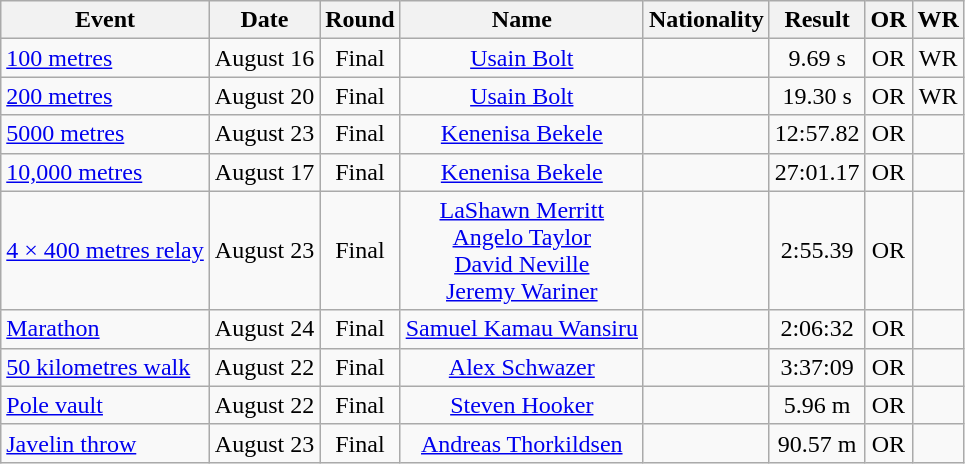<table class=wikitable style=text-align:center>
<tr>
<th>Event</th>
<th>Date</th>
<th>Round</th>
<th>Name</th>
<th>Nationality</th>
<th>Result</th>
<th>OR</th>
<th>WR</th>
</tr>
<tr>
<td align=left><a href='#'>100 metres</a></td>
<td>August 16</td>
<td>Final</td>
<td><a href='#'>Usain Bolt</a></td>
<td align=left></td>
<td>9.69 s</td>
<td>OR</td>
<td>WR</td>
</tr>
<tr>
<td align=left><a href='#'>200 metres</a></td>
<td>August 20</td>
<td>Final</td>
<td><a href='#'>Usain Bolt</a></td>
<td align=left></td>
<td>19.30 s</td>
<td>OR</td>
<td>WR</td>
</tr>
<tr>
<td align=left><a href='#'>5000 metres</a></td>
<td>August 23</td>
<td>Final</td>
<td><a href='#'>Kenenisa Bekele</a></td>
<td align=left></td>
<td>12:57.82</td>
<td>OR</td>
<td></td>
</tr>
<tr>
<td align=left><a href='#'>10,000 metres</a></td>
<td>August 17</td>
<td>Final</td>
<td><a href='#'>Kenenisa Bekele</a></td>
<td align=left></td>
<td>27:01.17</td>
<td>OR</td>
<td></td>
</tr>
<tr>
<td align=left><a href='#'>4 × 400 metres relay</a></td>
<td>August 23</td>
<td>Final</td>
<td><a href='#'>LaShawn Merritt</a><br><a href='#'>Angelo Taylor</a><br><a href='#'>David Neville</a><br><a href='#'>Jeremy Wariner</a></td>
<td align=left></td>
<td>2:55.39</td>
<td>OR</td>
<td></td>
</tr>
<tr>
<td align=left><a href='#'>Marathon</a></td>
<td>August 24</td>
<td>Final</td>
<td><a href='#'>Samuel Kamau Wansiru</a></td>
<td align=left></td>
<td>2:06:32</td>
<td>OR</td>
<td></td>
</tr>
<tr>
<td align=left><a href='#'>50 kilometres walk</a></td>
<td>August 22</td>
<td>Final</td>
<td><a href='#'>Alex Schwazer</a></td>
<td align=left></td>
<td>3:37:09</td>
<td>OR</td>
<td></td>
</tr>
<tr>
<td align=left><a href='#'>Pole vault</a></td>
<td>August 22</td>
<td>Final</td>
<td><a href='#'>Steven Hooker</a></td>
<td align=left></td>
<td>5.96 m</td>
<td>OR</td>
<td></td>
</tr>
<tr>
<td align=left><a href='#'>Javelin throw</a></td>
<td>August 23</td>
<td>Final</td>
<td><a href='#'>Andreas Thorkildsen</a></td>
<td align=left></td>
<td>90.57 m</td>
<td>OR</td>
<td></td>
</tr>
</table>
